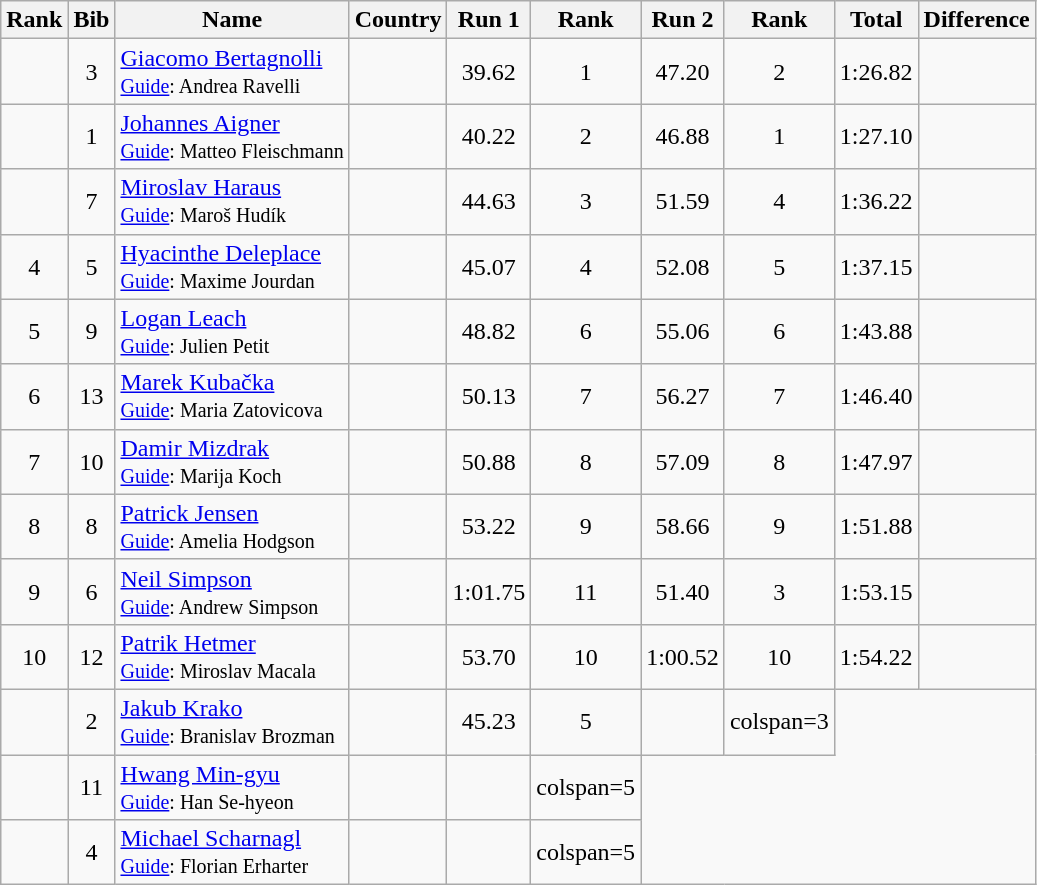<table class="wikitable sortable" style="text-align:center">
<tr>
<th>Rank</th>
<th>Bib</th>
<th>Name</th>
<th>Country</th>
<th>Run 1</th>
<th>Rank</th>
<th>Run 2</th>
<th>Rank</th>
<th>Total</th>
<th>Difference</th>
</tr>
<tr>
<td></td>
<td>3</td>
<td align="left"><a href='#'>Giacomo Bertagnolli</a><br><small><a href='#'>Guide</a>: Andrea Ravelli</small></td>
<td align="left"></td>
<td>39.62</td>
<td>1</td>
<td>47.20</td>
<td>2</td>
<td>1:26.82</td>
<td></td>
</tr>
<tr>
<td></td>
<td>1</td>
<td align="left"><a href='#'>Johannes Aigner</a><br><small><a href='#'>Guide</a>: Matteo Fleischmann</small></td>
<td align="left"></td>
<td>40.22</td>
<td>2</td>
<td>46.88</td>
<td>1</td>
<td>1:27.10</td>
<td></td>
</tr>
<tr>
<td></td>
<td>7</td>
<td align="left"><a href='#'>Miroslav Haraus</a><br><small><a href='#'>Guide</a>: Maroš Hudík</small></td>
<td align="left"></td>
<td>44.63</td>
<td>3</td>
<td>51.59</td>
<td>4</td>
<td>1:36.22</td>
<td></td>
</tr>
<tr>
<td>4</td>
<td>5</td>
<td align="left"><a href='#'>Hyacinthe Deleplace</a><br><small><a href='#'>Guide</a>: Maxime Jourdan</small></td>
<td align="left"></td>
<td>45.07</td>
<td>4</td>
<td>52.08</td>
<td>5</td>
<td>1:37.15</td>
<td></td>
</tr>
<tr>
<td>5</td>
<td>9</td>
<td align="left"><a href='#'>Logan Leach</a><br><small><a href='#'>Guide</a>: Julien Petit</small></td>
<td align="left"></td>
<td>48.82</td>
<td>6</td>
<td>55.06</td>
<td>6</td>
<td>1:43.88</td>
<td></td>
</tr>
<tr>
<td>6</td>
<td>13</td>
<td align="left"><a href='#'>Marek Kubačka</a><br><small><a href='#'>Guide</a>: Maria Zatovicova</small></td>
<td align="left"></td>
<td>50.13</td>
<td>7</td>
<td>56.27</td>
<td>7</td>
<td>1:46.40</td>
<td></td>
</tr>
<tr>
<td>7</td>
<td>10</td>
<td align="left"><a href='#'>Damir Mizdrak</a><br><small><a href='#'>Guide</a>: Marija Koch</small></td>
<td align="left"></td>
<td>50.88</td>
<td>8</td>
<td>57.09</td>
<td>8</td>
<td>1:47.97</td>
<td></td>
</tr>
<tr>
<td>8</td>
<td>8</td>
<td align="left"><a href='#'>Patrick Jensen</a><br><small><a href='#'>Guide</a>: Amelia Hodgson</small></td>
<td align="left"></td>
<td>53.22</td>
<td>9</td>
<td>58.66</td>
<td>9</td>
<td>1:51.88</td>
<td></td>
</tr>
<tr>
<td>9</td>
<td>6</td>
<td align="left"><a href='#'>Neil Simpson</a><br><small><a href='#'>Guide</a>: Andrew Simpson</small></td>
<td align="left"></td>
<td>1:01.75</td>
<td>11</td>
<td>51.40</td>
<td>3</td>
<td>1:53.15</td>
<td></td>
</tr>
<tr>
<td>10</td>
<td>12</td>
<td align="left"><a href='#'>Patrik Hetmer</a><br><small><a href='#'>Guide</a>: Miroslav Macala</small></td>
<td align="left"></td>
<td>53.70</td>
<td>10</td>
<td>1:00.52</td>
<td>10</td>
<td>1:54.22</td>
<td></td>
</tr>
<tr>
<td></td>
<td>2</td>
<td align="left"><a href='#'>Jakub Krako</a><br><small><a href='#'>Guide</a>: Branislav Brozman</small></td>
<td align="left"></td>
<td>45.23</td>
<td>5</td>
<td></td>
<td>colspan=3 </td>
</tr>
<tr>
<td></td>
<td>11</td>
<td align="left"><a href='#'>Hwang Min-gyu</a><br><small><a href='#'>Guide</a>: Han Se-hyeon</small></td>
<td align="left"></td>
<td></td>
<td>colspan=5 </td>
</tr>
<tr>
<td></td>
<td>4</td>
<td align="left"><a href='#'>Michael Scharnagl</a><br><small><a href='#'>Guide</a>: Florian Erharter</small></td>
<td align="left"></td>
<td></td>
<td>colspan=5 </td>
</tr>
</table>
